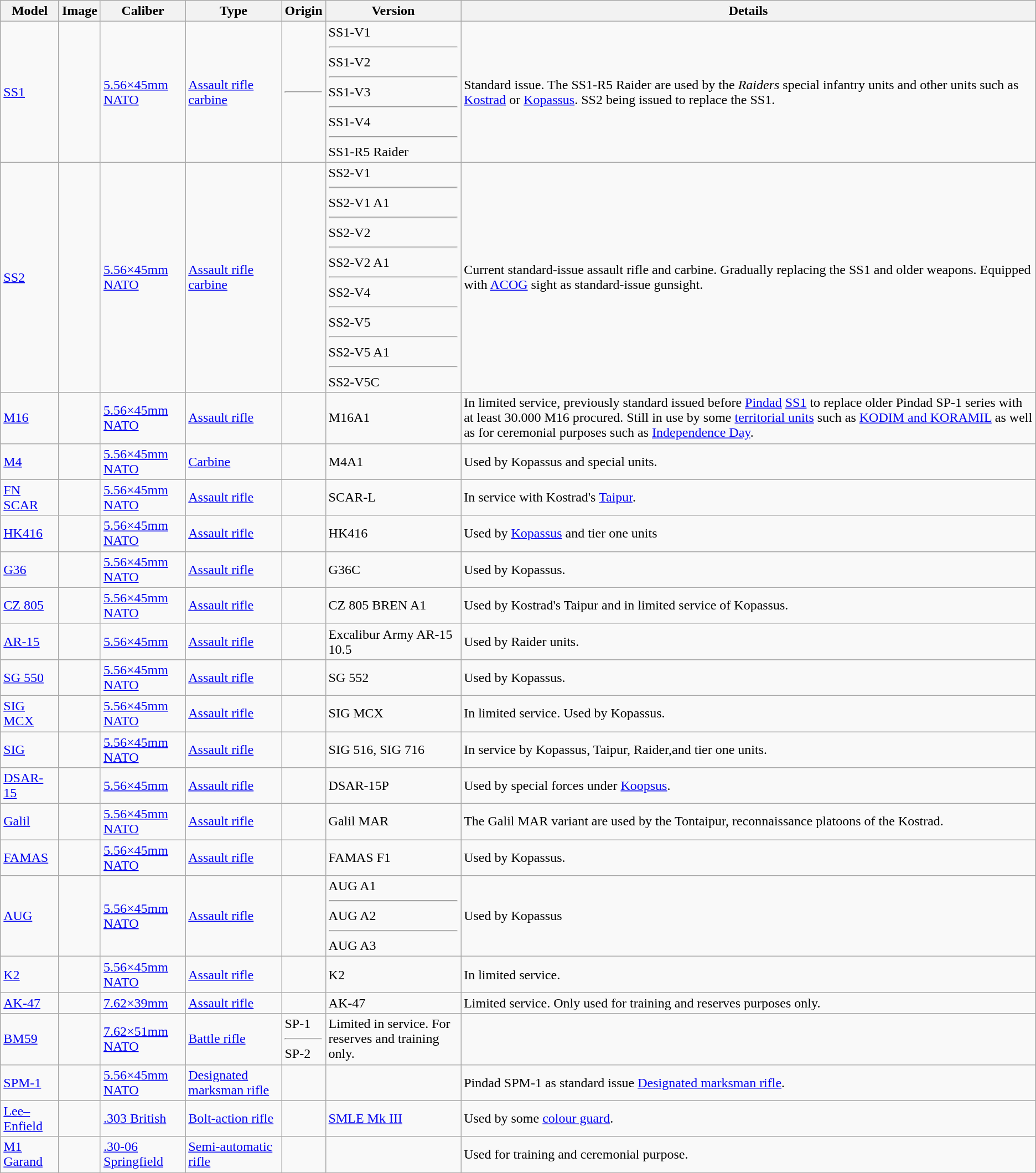<table class="wikitable">
<tr>
<th>Model</th>
<th>Image</th>
<th>Caliber</th>
<th>Type</th>
<th>Origin</th>
<th>Version</th>
<th>Details</th>
</tr>
<tr>
<td><a href='#'>SS1</a></td>
<td></td>
<td><a href='#'>5.56×45mm NATO</a></td>
<td><a href='#'>Assault rifle</a><br><a href='#'>carbine</a></td>
<td><hr></td>
<td>SS1-V1<hr>SS1-V2<hr>SS1-V3<hr>SS1-V4<hr>SS1-R5 Raider</td>
<td>Standard issue. The SS1-R5 Raider are used by the <em>Raiders</em> special infantry units and other units such as <a href='#'>Kostrad</a> or <a href='#'>Kopassus</a>. SS2 being issued to replace the SS1.</td>
</tr>
<tr>
<td><a href='#'>SS2</a></td>
<td><br></td>
<td><a href='#'>5.56×45mm NATO</a></td>
<td><a href='#'>Assault rifle</a><br><a href='#'>carbine</a></td>
<td></td>
<td>SS2-V1<hr>SS2-V1 A1<hr>SS2-V2<hr>SS2-V2 A1<hr>SS2-V4<hr>SS2-V5<hr>SS2-V5 A1<hr>SS2-V5C</td>
<td>Current standard-issue assault rifle and carbine. Gradually replacing the SS1 and older weapons. Equipped with <a href='#'>ACOG</a> sight as standard-issue gunsight.</td>
</tr>
<tr>
<td><a href='#'>M16</a></td>
<td></td>
<td><a href='#'>5.56×45mm NATO</a></td>
<td><a href='#'>Assault rifle</a></td>
<td></td>
<td>M16A1</td>
<td>In limited service, previously standard issued before <a href='#'>Pindad</a> <a href='#'>SS1</a> to replace older Pindad SP-1 series with at least 30.000 M16 procured. Still in use by some <a href='#'>territorial units</a> such as <a href='#'>KODIM and KORAMIL</a> as well as for ceremonial purposes such as <a href='#'>Independence Day</a>.</td>
</tr>
<tr>
<td><a href='#'>M4</a></td>
<td></td>
<td><a href='#'>5.56×45mm NATO</a></td>
<td><a href='#'>Carbine</a></td>
<td></td>
<td>M4A1</td>
<td>Used by Kopassus and special units.</td>
</tr>
<tr>
<td><a href='#'>FN SCAR</a></td>
<td></td>
<td><a href='#'>5.56×45mm NATO</a></td>
<td><a href='#'>Assault rifle</a></td>
<td><br></td>
<td>SCAR-L</td>
<td>In service with Kostrad's <a href='#'>Taipur</a>.</td>
</tr>
<tr>
<td><a href='#'>HK416</a></td>
<td></td>
<td><a href='#'>5.56×45mm NATO</a></td>
<td><a href='#'>Assault rifle</a></td>
<td></td>
<td>HK416</td>
<td>Used by <a href='#'>Kopassus</a> and tier one units</td>
</tr>
<tr>
<td><a href='#'>G36</a></td>
<td></td>
<td><a href='#'>5.56×45mm NATO</a></td>
<td><a href='#'>Assault rifle</a></td>
<td></td>
<td>G36C</td>
<td>Used by Kopassus.</td>
</tr>
<tr>
<td><a href='#'>CZ 805</a></td>
<td></td>
<td><a href='#'>5.56×45mm NATO</a></td>
<td><a href='#'>Assault rifle</a></td>
<td></td>
<td>CZ 805 BREN A1</td>
<td>Used by Kostrad's Taipur and in limited service of Kopassus.</td>
</tr>
<tr>
<td><a href='#'>AR-15</a></td>
<td></td>
<td><a href='#'>5.56×45mm</a></td>
<td><a href='#'>Assault rifle</a></td>
<td></td>
<td>Excalibur Army AR-15 10.5</td>
<td>Used by Raider units.</td>
</tr>
<tr>
<td><a href='#'>SG 550</a></td>
<td></td>
<td><a href='#'>5.56×45mm NATO</a></td>
<td><a href='#'>Assault rifle</a></td>
<td></td>
<td>SG 552</td>
<td>Used by Kopassus.</td>
</tr>
<tr>
<td><a href='#'>SIG MCX</a></td>
<td></td>
<td><a href='#'>5.56×45mm NATO</a></td>
<td><a href='#'>Assault rifle</a></td>
<td></td>
<td>SIG MCX</td>
<td>In limited service. Used by Kopassus.</td>
</tr>
<tr>
<td><a href='#'>SIG</a></td>
<td></td>
<td><a href='#'>5.56×45mm NATO</a></td>
<td><a href='#'>Assault rifle</a></td>
<td><br></td>
<td>SIG 516, SIG 716</td>
<td>In service by Kopassus, Taipur, Raider,and tier one units.</td>
</tr>
<tr>
<td><a href='#'>DSAR-15</a></td>
<td></td>
<td><a href='#'>5.56×45mm</a></td>
<td><a href='#'>Assault rifle</a></td>
<td></td>
<td>DSAR-15P</td>
<td>Used by special forces under <a href='#'>Koopsus</a>.</td>
</tr>
<tr>
<td><a href='#'>Galil</a></td>
<td></td>
<td><a href='#'>5.56×45mm NATO</a></td>
<td><a href='#'>Assault rifle</a></td>
<td></td>
<td>Galil MAR</td>
<td>The Galil MAR variant are used by the Tontaipur, reconnaissance platoons of the Kostrad.</td>
</tr>
<tr>
<td><a href='#'>FAMAS</a></td>
<td></td>
<td><a href='#'>5.56×45mm NATO</a></td>
<td><a href='#'>Assault rifle</a></td>
<td></td>
<td>FAMAS F1</td>
<td>Used by Kopassus.</td>
</tr>
<tr>
<td><a href='#'>AUG</a></td>
<td></td>
<td><a href='#'>5.56×45mm NATO</a></td>
<td><a href='#'>Assault rifle</a></td>
<td></td>
<td>AUG A1<hr>AUG A2<hr>AUG A3</td>
<td>Used by Kopassus</td>
</tr>
<tr>
<td><a href='#'>K2</a></td>
<td></td>
<td><a href='#'>5.56×45mm NATO</a></td>
<td><a href='#'>Assault rifle</a></td>
<td></td>
<td>K2</td>
<td>In limited service.</td>
</tr>
<tr>
<td><a href='#'>AK-47</a></td>
<td></td>
<td><a href='#'>7.62×39mm</a></td>
<td><a href='#'>Assault rifle</a></td>
<td></td>
<td>AK-47</td>
<td>Limited service. Only used for training and reserves purposes only.</td>
</tr>
<tr>
<td><a href='#'>BM59</a></td>
<td></td>
<td><a href='#'>7.62×51mm NATO</a></td>
<td><a href='#'>Battle rifle</a></td>
<td>SP-1<hr>SP-2</td>
<td>Limited in service. For reserves and training only.</td>
</tr>
<tr>
<td><a href='#'>SPM-1</a></td>
<td></td>
<td><a href='#'>5.56×45mm NATO</a></td>
<td><a href='#'>Designated marksman rifle</a></td>
<td></td>
<td></td>
<td>Pindad SPM-1 as standard issue <a href='#'>Designated marksman rifle</a>.</td>
</tr>
<tr>
<td><a href='#'>Lee–Enfield</a></td>
<td></td>
<td><a href='#'>.303 British</a></td>
<td><a href='#'>Bolt-action rifle</a></td>
<td></td>
<td><a href='#'>SMLE Mk III</a></td>
<td>Used by some <a href='#'>colour guard</a>.</td>
</tr>
<tr>
<td><a href='#'>M1 Garand</a></td>
<td></td>
<td><a href='#'>.30-06 Springfield</a></td>
<td><a href='#'>Semi-automatic rifle</a></td>
<td></td>
<td></td>
<td>Used for training and ceremonial purpose.</td>
</tr>
</table>
